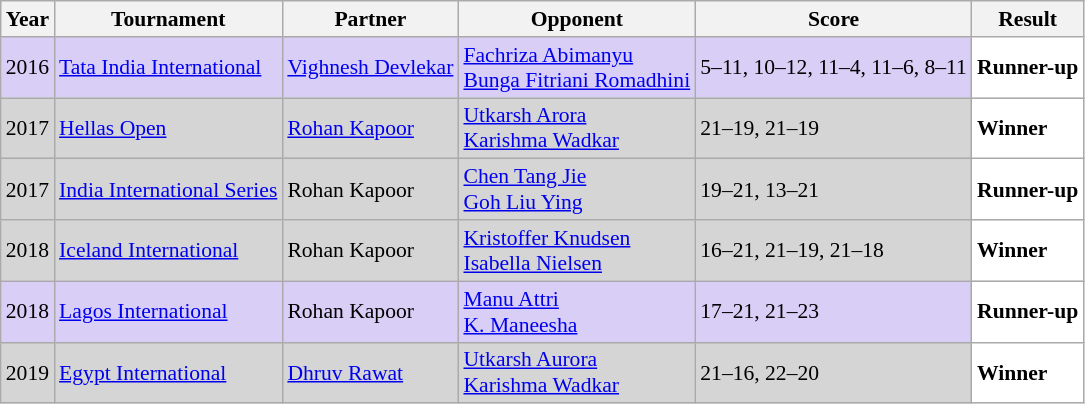<table class="sortable wikitable" style="font-size: 90%;">
<tr>
<th>Year</th>
<th>Tournament</th>
<th>Partner</th>
<th>Opponent</th>
<th>Score</th>
<th>Result</th>
</tr>
<tr style="background:#D8CEF6">
<td align="center">2016</td>
<td align="left"><a href='#'>Tata India International</a></td>
<td align="left"> <a href='#'>Vighnesh Devlekar</a></td>
<td align="left"> <a href='#'>Fachriza Abimanyu</a> <br>  <a href='#'>Bunga Fitriani Romadhini</a></td>
<td align="left">5–11, 10–12, 11–4, 11–6, 8–11</td>
<td style="text-align:left; background:white"> <strong>Runner-up</strong></td>
</tr>
<tr style="background:#D5D5D5">
<td align="center">2017</td>
<td align="left"><a href='#'>Hellas Open</a></td>
<td align="left"> <a href='#'>Rohan Kapoor</a></td>
<td align="left"> <a href='#'>Utkarsh Arora</a> <br>  <a href='#'>Karishma Wadkar</a></td>
<td align="left">21–19, 21–19</td>
<td style="text-align:left; background:white"> <strong>Winner</strong></td>
</tr>
<tr style="background:#D5D5D5">
<td align="center">2017</td>
<td align="left"><a href='#'>India International Series</a></td>
<td align="left"> Rohan Kapoor</td>
<td align="left"> <a href='#'>Chen Tang Jie</a> <br>  <a href='#'>Goh Liu Ying</a></td>
<td align="left">19–21, 13–21</td>
<td style="text-align:left; background:white"> <strong>Runner-up</strong></td>
</tr>
<tr style="background:#D5D5D5">
<td align="center">2018</td>
<td align="left"><a href='#'>Iceland International</a></td>
<td align="left"> Rohan Kapoor</td>
<td align="left"> <a href='#'>Kristoffer Knudsen</a> <br>  <a href='#'>Isabella Nielsen</a></td>
<td align="left">16–21, 21–19, 21–18</td>
<td style="text-align:left; background:white"> <strong>Winner</strong></td>
</tr>
<tr style="background:#D8CEF6">
<td align="center">2018</td>
<td align="left"><a href='#'>Lagos International</a></td>
<td align="left"> Rohan Kapoor</td>
<td align="left"> <a href='#'>Manu Attri</a> <br>  <a href='#'>K. Maneesha</a></td>
<td align="left">17–21, 21–23</td>
<td style="text-align:left; background:white"> <strong>Runner-up</strong></td>
</tr>
<tr style="background:#D5D5D5">
<td align="center">2019</td>
<td align="left"><a href='#'>Egypt International</a></td>
<td align="left"> <a href='#'>Dhruv Rawat</a></td>
<td align="left"> <a href='#'>Utkarsh Aurora</a> <br>  <a href='#'>Karishma Wadkar</a></td>
<td align="left">21–16, 22–20</td>
<td style="text-align:left; background:white"> <strong>Winner</strong></td>
</tr>
</table>
